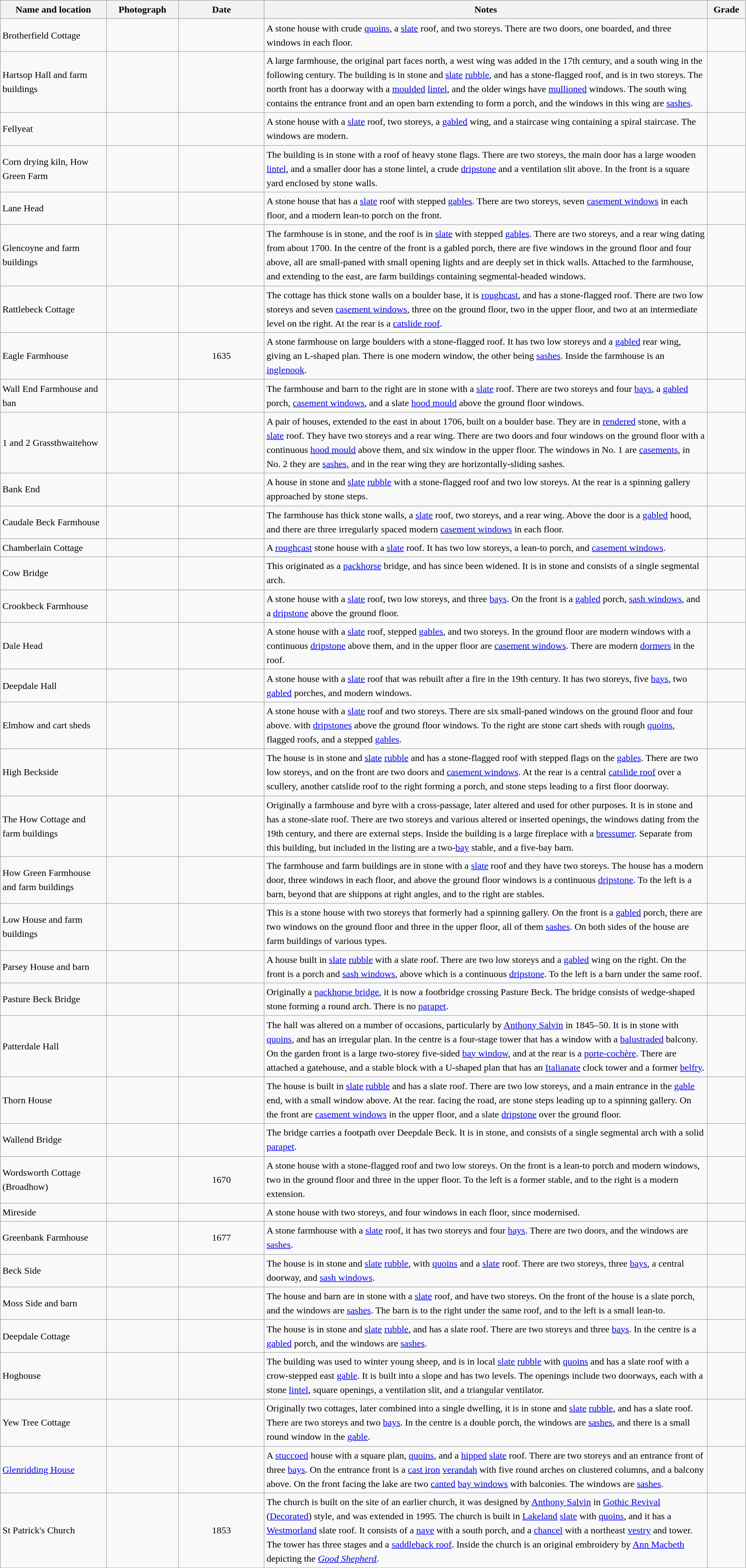<table class="wikitable sortable plainrowheaders" style="width:100%; border:0; text-align:left; line-height:150%;">
<tr>
<th scope="col"  style="width:150px">Name and location</th>
<th scope="col"  style="width:100px" class="unsortable">Photograph</th>
<th scope="col"  style="width:120px">Date</th>
<th scope="col"  style="width:650px" class="unsortable">Notes</th>
<th scope="col"  style="width:50px">Grade</th>
</tr>
<tr>
<td>Brotherfield Cottage<br><small></small></td>
<td></td>
<td align="center"></td>
<td>A stone house with crude <a href='#'>quoins</a>, a <a href='#'>slate</a> roof, and two storeys.  There are two doors, one boarded, and three windows in each floor.</td>
<td align="center" ></td>
</tr>
<tr>
<td>Hartsop Hall and farm buildings<br><small></small></td>
<td></td>
<td align="center"></td>
<td>A large farmhouse, the original part faces north, a west wing was added in the 17th century, and a south wing in the following century.  The building is in stone and <a href='#'>slate</a> <a href='#'>rubble</a>, and has a stone-flagged roof, and is in two storeys.  The north front has a doorway with a <a href='#'>moulded</a> <a href='#'>lintel</a>, and the older wings have <a href='#'>mullioned</a> windows.  The south wing contains the entrance front and an open barn extending to form a porch, and the windows in this wing are <a href='#'>sashes</a>.</td>
<td align="center" ></td>
</tr>
<tr>
<td>Fellyeat<br><small></small></td>
<td></td>
<td align="center"></td>
<td>A stone house with a <a href='#'>slate</a> roof, two storeys, a <a href='#'>gabled</a> wing, and a staircase wing containing a spiral staircase.  The windows are modern.</td>
<td align="center" ></td>
</tr>
<tr>
<td>Corn drying kiln, How Green Farm<br><small></small></td>
<td></td>
<td align="center"></td>
<td>The building is in stone with a roof of heavy stone flags.  There are two storeys, the main door has a large wooden <a href='#'>lintel</a>, and a smaller door has a stone lintel, a crude <a href='#'>dripstone</a> and a ventilation slit above.  In the front is a square yard enclosed by stone walls.</td>
<td align="center" ></td>
</tr>
<tr>
<td>Lane Head<br><small></small></td>
<td></td>
<td align="center"></td>
<td>A stone house that has a <a href='#'>slate</a> roof with stepped <a href='#'>gables</a>.  There are two storeys, seven <a href='#'>casement windows</a> in each floor, and a modern lean-to porch on the front.</td>
<td align="center" ></td>
</tr>
<tr>
<td>Glencoyne and farm buildings<br><small></small></td>
<td></td>
<td align="center"></td>
<td>The farmhouse is in stone, and the roof is in <a href='#'>slate</a> with stepped <a href='#'>gables</a>.  There are two storeys, and a rear wing dating from about 1700.  In the centre of the front is a gabled porch, there are five windows in the ground floor and four above, all are small-paned with small opening lights and are deeply set in thick walls.  Attached to the farmhouse, and extending to the east, are farm buildings containing segmental-headed windows.</td>
<td align="center" ></td>
</tr>
<tr>
<td>Rattlebeck Cottage<br><small></small></td>
<td></td>
<td align="center"></td>
<td>The cottage has thick stone walls on a boulder base, it is <a href='#'>roughcast</a>, and has a stone-flagged roof.  There are two low storeys and seven <a href='#'>casement windows</a>, three on the ground floor, two in the upper floor, and two at an intermediate level on the right.  At the rear is a <a href='#'>catslide roof</a>.</td>
<td align="center" ></td>
</tr>
<tr>
<td>Eagle Farmhouse<br><small></small></td>
<td></td>
<td align="center">1635</td>
<td>A stone farmhouse on large boulders with a stone-flagged roof.  It has two low storeys and a <a href='#'>gabled</a> rear wing, giving an L-shaped plan.  There is one modern window, the other being <a href='#'>sashes</a>.  Inside the farmhouse is an <a href='#'>inglenook</a>.</td>
<td align="center" ></td>
</tr>
<tr>
<td>Wall End Farmhouse and ban<br><small></small></td>
<td></td>
<td align="center"></td>
<td>The farmhouse and barn to the right are in stone with a <a href='#'>slate</a> roof.  There are two storeys and four <a href='#'>bays</a>, a <a href='#'>gabled</a> porch, <a href='#'>casement windows</a>, and a slate <a href='#'>hood mould</a> above the ground floor windows.</td>
<td align="center" ></td>
</tr>
<tr>
<td>1 and 2 Grassthwaitehow<br><small></small></td>
<td></td>
<td align="center"></td>
<td>A pair of houses, extended to the east in about 1706, built on a boulder base.  They are in <a href='#'>rendered</a> stone, with a <a href='#'>slate</a> roof.  They have two storeys and a rear wing.  There are two doors and four windows on the ground floor with a continuous <a href='#'>hood mould</a> above them, and six window in the upper floor.  The windows in No. 1 are <a href='#'>casements</a>, in No. 2 they are <a href='#'>sashes</a>, and in the rear wing they are horizontally-sliding sashes.</td>
<td align="center" ></td>
</tr>
<tr>
<td>Bank End<br><small></small></td>
<td></td>
<td align="center"></td>
<td>A house in stone and <a href='#'>slate</a> <a href='#'>rubble</a> with a stone-flagged roof and two low storeys.  At the rear is a spinning gallery approached by stone steps.</td>
<td align="center" ></td>
</tr>
<tr>
<td>Caudale Beck Farmhouse<br><small></small></td>
<td></td>
<td align="center"></td>
<td>The farmhouse has thick stone walls, a <a href='#'>slate</a> roof, two storeys, and a rear wing.  Above the door is a <a href='#'>gabled</a> hood, and there are three irregularly spaced modern <a href='#'>casement windows</a> in each floor.</td>
<td align="center" ></td>
</tr>
<tr>
<td>Chamberlain Cottage<br><small></small></td>
<td></td>
<td align="center"></td>
<td>A <a href='#'>roughcast</a> stone house with a <a href='#'>slate</a> roof.  It has two low storeys, a lean-to porch, and <a href='#'>casement windows</a>.</td>
<td align="center" ></td>
</tr>
<tr>
<td>Cow Bridge<br><small></small></td>
<td></td>
<td align="center"></td>
<td>This originated as a <a href='#'>packhorse</a> bridge, and has since been widened.  It is in stone and consists of a single segmental arch.</td>
<td align="center" ></td>
</tr>
<tr>
<td>Crookbeck Farmhouse<br><small></small></td>
<td></td>
<td align="center"></td>
<td>A stone house with a <a href='#'>slate</a> roof, two low storeys, and three <a href='#'>bays</a>.  On the front is a <a href='#'>gabled</a> porch, <a href='#'>sash windows</a>, and a <a href='#'>dripstone</a> above the ground floor.</td>
<td align="center" ></td>
</tr>
<tr>
<td>Dale Head<br><small></small></td>
<td></td>
<td align="center"></td>
<td>A stone house with a <a href='#'>slate</a> roof, stepped <a href='#'>gables</a>, and two storeys.  In the ground floor are modern windows with a continuous <a href='#'>dripstone</a> above them, and in the upper floor are <a href='#'>casement windows</a>.  There are modern <a href='#'>dormers</a> in the roof.</td>
<td align="center" ></td>
</tr>
<tr>
<td>Deepdale Hall<br><small></small></td>
<td></td>
<td align="center"></td>
<td>A stone house with a <a href='#'>slate</a> roof that was rebuilt after a fire in the 19th century.  It has two storeys, five <a href='#'>bays</a>, two <a href='#'>gabled</a> porches, and modern windows.</td>
<td align="center" ></td>
</tr>
<tr>
<td>Elmhow and cart sheds<br><small></small></td>
<td></td>
<td align="center"></td>
<td>A stone house with a <a href='#'>slate</a> roof and two storeys.  There are six small-paned windows on the ground floor and four above. with <a href='#'>dripstones</a> above the ground floor windows.  To the right are stone cart sheds with rough <a href='#'>quoins</a>, flagged roofs, and a stepped <a href='#'>gables</a>.</td>
<td align="center" ></td>
</tr>
<tr>
<td>High Beckside<br><small></small></td>
<td></td>
<td align="center"></td>
<td>The house is in stone and <a href='#'>slate</a> <a href='#'>rubble</a> and has a stone-flagged roof with stepped flags on the <a href='#'>gables</a>.  There are two low storeys, and on the front are two doors and <a href='#'>casement windows</a>.  At the rear is a central <a href='#'>catslide roof</a> over a scullery, another catslide roof to the right forming a porch, and stone steps leading to a first floor doorway.</td>
<td align="center" ></td>
</tr>
<tr>
<td>The How Cottage and farm buildings<br><small></small></td>
<td></td>
<td align="center"></td>
<td>Originally a farmhouse and byre with a cross-passage, later altered and used for other purposes.  It is in stone and has a stone-slate roof.  There are two storeys and various altered or inserted openings, the windows dating from the 19th century, and there are external steps.  Inside the building is a large fireplace with a <a href='#'>bressumer</a>.  Separate from this building, but included in the listing are a two-<a href='#'>bay</a> stable, and a five-bay barn.</td>
<td align="center" ></td>
</tr>
<tr>
<td>How Green Farmhouse and farm buildings<br><small></small></td>
<td></td>
<td align="center"></td>
<td>The farmhouse and farm buildings are in stone with a <a href='#'>slate</a> roof and they have two storeys.  The house has a modern door, three windows in each floor, and above the ground floor windows is a continuous <a href='#'>dripstone</a>.  To the left is a barn, beyond that are shippons at right angles, and to the right are stables.</td>
<td align="center" ></td>
</tr>
<tr>
<td>Low House and farm buildings<br><small></small></td>
<td></td>
<td align="center"></td>
<td>This is a stone house with two storeys that formerly had a spinning gallery.  On the front is a <a href='#'>gabled</a> porch, there are two windows on the ground floor and three in the upper floor, all of them <a href='#'>sashes</a>.  On both sides of the house are farm buildings of various types.</td>
<td align="center" ></td>
</tr>
<tr>
<td>Parsey House and barn<br><small></small></td>
<td></td>
<td align="center"></td>
<td>A house built in <a href='#'>slate</a> <a href='#'>rubble</a> with a slate roof.  There are two low storeys and a <a href='#'>gabled</a> wing on the right.  On the front is a porch and <a href='#'>sash windows</a>, above which is a continuous <a href='#'>dripstone</a>.  To the left is a barn under the same roof.</td>
<td align="center" ></td>
</tr>
<tr>
<td>Pasture Beck Bridge<br><small></small></td>
<td></td>
<td align="center"></td>
<td>Originally a <a href='#'>packhorse bridge</a>, it is now a footbridge crossing Pasture Beck.  The bridge consists of wedge-shaped stone forming a round arch.  There is no <a href='#'>parapet</a>.</td>
<td align="center" ></td>
</tr>
<tr>
<td>Patterdale Hall<br><small></small></td>
<td></td>
<td align="center"></td>
<td>The hall was altered on a number of occasions, particularly by <a href='#'>Anthony Salvin</a> in 1845–50.  It is in stone with <a href='#'>quoins</a>, and has an irregular plan.  In the centre is a four-stage tower that has a window with a <a href='#'>balustraded</a> balcony.  On the garden front is a large two-storey five-sided <a href='#'>bay window</a>, and at the rear is a <a href='#'>porte-cochère</a>.  There are attached a gatehouse, and a stable block with a U-shaped plan that has an <a href='#'>Italianate</a> clock tower and a former <a href='#'>belfry</a>.</td>
<td align="center" ></td>
</tr>
<tr>
<td>Thorn House<br><small></small></td>
<td></td>
<td align="center"></td>
<td>The house is built in <a href='#'>slate</a> <a href='#'>rubble</a> and has a slate roof.  There are two low storeys, and a main entrance in the <a href='#'>gable</a> end, with a small window above.  At the rear. facing the road, are stone steps leading up to a spinning gallery.  On the front are <a href='#'>casement windows</a> in the upper floor, and a slate <a href='#'>dripstone</a> over the ground floor.</td>
<td align="center" ></td>
</tr>
<tr>
<td>Wallend Bridge<br><small></small></td>
<td></td>
<td align="center"></td>
<td>The bridge carries a footpath over Deepdale Beck.  It is in stone, and consists of a single segmental arch with a solid <a href='#'>parapet</a>.</td>
<td align="center" ></td>
</tr>
<tr>
<td>Wordsworth Cottage (Broadhow)<br><small></small></td>
<td></td>
<td align="center">1670</td>
<td>A stone house with a stone-flagged roof and two low storeys.  On the front is a lean-to porch and modern windows, two in the ground floor and three in the upper floor.  To the left is a former stable, and to the right is a modern extension.</td>
<td align="center" ></td>
</tr>
<tr>
<td>Mireside<br><small></small></td>
<td></td>
<td align="center"></td>
<td>A stone house with two storeys, and four windows in each floor, since modernised.</td>
<td align="center" ></td>
</tr>
<tr>
<td>Greenbank Farmhouse<br><small></small></td>
<td></td>
<td align="center">1677</td>
<td>A stone farmhouse with a <a href='#'>slate</a> roof, it has two storeys and four <a href='#'>bays</a>.  There are two doors, and the windows are <a href='#'>sashes</a>.</td>
<td align="center" ></td>
</tr>
<tr>
<td>Beck Side<br><small></small></td>
<td></td>
<td align="center"></td>
<td>The house is in stone and <a href='#'>slate</a> <a href='#'>rubble</a>, with <a href='#'>quoins</a> and a <a href='#'>slate</a> roof.  There are two storeys, three <a href='#'>bays</a>, a central doorway, and <a href='#'>sash windows</a>.</td>
<td align="center" ></td>
</tr>
<tr>
<td>Moss Side and barn<br><small></small></td>
<td></td>
<td align="center"></td>
<td>The house and barn are in stone with a <a href='#'>slate</a> roof, and have two storeys.  On the front of the house is a slate porch, and the windows are <a href='#'>sashes</a>.  The barn is to the right under the same roof, and to the left is a small lean-to.</td>
<td align="center" ></td>
</tr>
<tr>
<td>Deepdale Cottage<br><small></small></td>
<td></td>
<td align="center"></td>
<td>The house is in stone and <a href='#'>slate</a> <a href='#'>rubble</a>, and has a slate roof.  There are two storeys and three <a href='#'>bays</a>.  In the centre is a <a href='#'>gabled</a> porch, and the windows are <a href='#'>sashes</a>.</td>
<td align="center" ></td>
</tr>
<tr>
<td>Hoghouse<br><small></small></td>
<td></td>
<td align="center"></td>
<td>The building was used to winter young sheep, and is in local <a href='#'>slate</a> <a href='#'>rubble</a> with <a href='#'>quoins</a> and has a slate roof with a crow-stepped east <a href='#'>gable</a>.  It is built into a slope and has two levels. The openings include two doorways, each with a stone <a href='#'>lintel</a>, square openings, a ventilation slit, and a triangular ventilator.</td>
<td align="center" ></td>
</tr>
<tr>
<td>Yew Tree Cottage<br><small></small></td>
<td></td>
<td align="center"></td>
<td>Originally two cottages, later combined into a single dwelling, it is in stone and <a href='#'>slate</a> <a href='#'>rubble</a>, and has a slate roof.  There are two storeys and two <a href='#'>bays</a>.  In the centre is a double porch, the windows are <a href='#'>sashes</a>, and there is a small round window in the <a href='#'>gable</a>.</td>
<td align="center" ></td>
</tr>
<tr>
<td><a href='#'>Glenridding House</a><br><small></small></td>
<td></td>
<td align="center"></td>
<td>A <a href='#'>stuccoed</a> house with a square plan, <a href='#'>quoins</a>, and a <a href='#'>hipped</a> <a href='#'>slate</a> roof.  There are two storeys and an entrance front of three <a href='#'>bays</a>.  On the entrance front is a <a href='#'>cast iron</a> <a href='#'>verandah</a> with five round arches on clustered columns, and a balcony above.  On the front facing the lake are two <a href='#'>canted</a> <a href='#'>bay windows</a> with balconies.  The windows are <a href='#'>sashes</a>.</td>
<td align="center" ></td>
</tr>
<tr>
<td>St Patrick's Church<br><small></small></td>
<td></td>
<td align="center">1853</td>
<td>The church is built on the site of an earlier church, it was designed by <a href='#'>Anthony Salvin</a> in <a href='#'>Gothic Revival</a> (<a href='#'>Decorated</a>) style, and was extended in 1995.  The church is built in <a href='#'>Lakeland</a> <a href='#'>slate</a> with <a href='#'>quoins</a>, and it has a <a href='#'>Westmorland</a> slate roof.  It consists of a <a href='#'>nave</a> with a south porch, and a <a href='#'>chancel</a> with a northeast <a href='#'>vestry</a> and tower.  The tower has three stages and a <a href='#'>saddleback roof</a>.  Inside the church is an original embroidery by <a href='#'>Ann Macbeth</a> depicting the <em><a href='#'>Good Shepherd</a></em>.</td>
<td align="center" ></td>
</tr>
<tr>
</tr>
</table>
